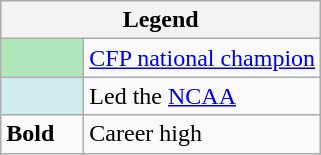<table class="wikitable mw-collapsible">
<tr>
<th colspan="2">Legend</th>
</tr>
<tr>
<td style="background:#afe6ba; width:3em;"></td>
<td><a href='#'>CFP national champion</a></td>
</tr>
<tr>
<td style="background:#cfecec; width:3em;"></td>
<td>Led the <a href='#'>NCAA</a></td>
</tr>
<tr>
<td><strong>Bold</strong></td>
<td>Career high</td>
</tr>
</table>
